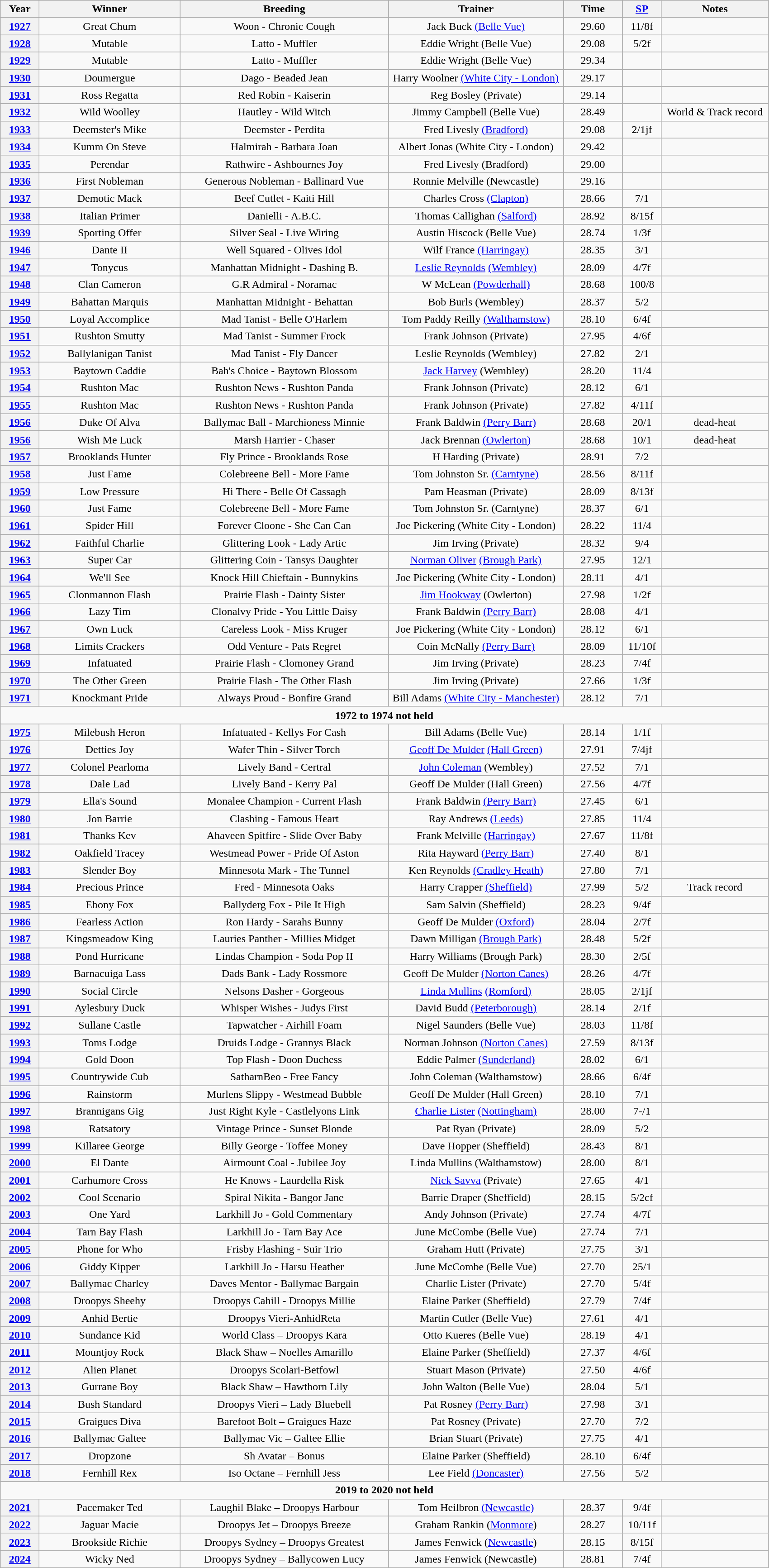<table class="wikitable" style="text-align:center">
<tr>
<th width=50>Year</th>
<th width=200>Winner</th>
<th width=300>Breeding</th>
<th width=250>Trainer</th>
<th width=80>Time</th>
<th width=50><a href='#'>SP</a></th>
<th width=150>Notes</th>
</tr>
<tr>
<th><a href='#'>1927</a></th>
<td>Great Chum</td>
<td>Woon - Chronic Cough</td>
<td>Jack Buck <a href='#'>(Belle Vue)</a></td>
<td>29.60</td>
<td>11/8f</td>
<td></td>
</tr>
<tr>
<th><a href='#'>1928</a></th>
<td>Mutable</td>
<td>Latto - Muffler</td>
<td>Eddie Wright (Belle Vue)</td>
<td>29.08</td>
<td>5/2f</td>
<td></td>
</tr>
<tr>
<th><a href='#'>1929</a></th>
<td>Mutable</td>
<td>Latto - Muffler</td>
<td>Eddie Wright (Belle Vue)</td>
<td>29.34</td>
<td></td>
<td></td>
</tr>
<tr>
<th><a href='#'>1930</a></th>
<td>Doumergue</td>
<td>Dago - Beaded Jean</td>
<td>Harry Woolner <a href='#'>(White City - London)</a></td>
<td>29.17</td>
<td></td>
<td></td>
</tr>
<tr>
<th><a href='#'>1931</a></th>
<td>Ross Regatta</td>
<td>Red Robin - Kaiserin</td>
<td>Reg Bosley (Private)</td>
<td>29.14</td>
<td></td>
<td></td>
</tr>
<tr>
<th><a href='#'>1932</a></th>
<td>Wild Woolley</td>
<td>Hautley - Wild Witch</td>
<td>Jimmy Campbell (Belle Vue)</td>
<td>28.49</td>
<td></td>
<td>World & Track record</td>
</tr>
<tr>
<th><a href='#'>1933</a></th>
<td>Deemster's Mike</td>
<td>Deemster - Perdita</td>
<td>Fred Livesly <a href='#'>(Bradford)</a></td>
<td>29.08</td>
<td>2/1jf</td>
<td></td>
</tr>
<tr>
<th><a href='#'>1934</a></th>
<td>Kumm On Steve</td>
<td>Halmirah - Barbara Joan</td>
<td>Albert Jonas (White City - London)</td>
<td>29.42</td>
<td></td>
<td></td>
</tr>
<tr>
<th><a href='#'>1935</a></th>
<td>Perendar</td>
<td>Rathwire - Ashbournes Joy</td>
<td>Fred Livesly (Bradford)</td>
<td>29.00</td>
<td></td>
<td></td>
</tr>
<tr>
<th><a href='#'>1936</a></th>
<td>First Nobleman</td>
<td>Generous Nobleman - Ballinard Vue</td>
<td>Ronnie Melville (Newcastle)</td>
<td>29.16</td>
<td></td>
<td></td>
</tr>
<tr>
<th><a href='#'>1937</a></th>
<td>Demotic Mack </td>
<td>Beef Cutlet - Kaiti Hill</td>
<td>Charles Cross <a href='#'>(Clapton)</a></td>
<td>28.66</td>
<td>7/1</td>
<td></td>
</tr>
<tr>
<th><a href='#'>1938</a></th>
<td>Italian Primer</td>
<td>Danielli - A.B.C.</td>
<td>Thomas Callighan <a href='#'>(Salford)</a></td>
<td>28.92</td>
<td>8/15f</td>
<td></td>
</tr>
<tr>
<th><a href='#'>1939</a></th>
<td>Sporting Offer</td>
<td>Silver Seal - Live Wiring</td>
<td>Austin Hiscock (Belle Vue)</td>
<td>28.74</td>
<td>1/3f</td>
<td></td>
</tr>
<tr>
<th><a href='#'>1946</a></th>
<td>Dante II</td>
<td>Well Squared - Olives Idol</td>
<td>Wilf France <a href='#'>(Harringay)</a></td>
<td>28.35</td>
<td>3/1</td>
<td></td>
</tr>
<tr>
<th><a href='#'>1947</a></th>
<td>Tonycus</td>
<td>Manhattan Midnight - Dashing B.</td>
<td><a href='#'>Leslie Reynolds</a> <a href='#'>(Wembley)</a></td>
<td>28.09</td>
<td>4/7f</td>
<td></td>
</tr>
<tr>
<th><a href='#'>1948</a></th>
<td>Clan Cameron</td>
<td>G.R Admiral - Noramac</td>
<td>W McLean <a href='#'>(Powderhall)</a></td>
<td>28.68</td>
<td>100/8</td>
<td></td>
</tr>
<tr>
<th><a href='#'>1949</a></th>
<td>Bahattan Marquis </td>
<td>Manhattan Midnight - Behattan</td>
<td>Bob Burls (Wembley)</td>
<td>28.37</td>
<td>5/2</td>
<td></td>
</tr>
<tr>
<th><a href='#'>1950</a></th>
<td>Loyal Accomplice</td>
<td>Mad Tanist - Belle O'Harlem</td>
<td>Tom Paddy Reilly <a href='#'>(Walthamstow)</a></td>
<td>28.10</td>
<td>6/4f</td>
<td></td>
</tr>
<tr>
<th><a href='#'>1951</a></th>
<td>Rushton Smutty</td>
<td>Mad Tanist - Summer Frock</td>
<td>Frank Johnson (Private)</td>
<td>27.95</td>
<td>4/6f</td>
<td></td>
</tr>
<tr>
<th><a href='#'>1952</a></th>
<td>Ballylanigan Tanist</td>
<td>Mad Tanist - Fly Dancer</td>
<td>Leslie Reynolds (Wembley)</td>
<td>27.82</td>
<td>2/1</td>
<td></td>
</tr>
<tr>
<th><a href='#'>1953</a></th>
<td>Baytown Caddie</td>
<td>Bah's Choice - Baytown Blossom</td>
<td><a href='#'>Jack Harvey</a> (Wembley)</td>
<td>28.20</td>
<td>11/4</td>
<td></td>
</tr>
<tr>
<th><a href='#'>1954</a></th>
<td>Rushton Mac</td>
<td>Rushton News - Rushton Panda</td>
<td>Frank Johnson (Private)</td>
<td>28.12</td>
<td>6/1</td>
<td></td>
</tr>
<tr>
<th><a href='#'>1955</a></th>
<td>Rushton Mac</td>
<td>Rushton News - Rushton Panda</td>
<td>Frank Johnson (Private)</td>
<td>27.82</td>
<td>4/11f</td>
<td></td>
</tr>
<tr>
<th><a href='#'>1956</a></th>
<td>Duke Of Alva</td>
<td>Ballymac Ball - Marchioness Minnie</td>
<td>Frank Baldwin <a href='#'>(Perry Barr)</a></td>
<td>28.68</td>
<td>20/1</td>
<td>dead-heat</td>
</tr>
<tr>
<th><a href='#'>1956</a></th>
<td>Wish Me Luck</td>
<td>Marsh Harrier - Chaser</td>
<td>Jack Brennan <a href='#'>(Owlerton)</a></td>
<td>28.68</td>
<td>10/1</td>
<td>dead-heat</td>
</tr>
<tr>
<th><a href='#'>1957</a></th>
<td>Brooklands Hunter</td>
<td>Fly Prince - Brooklands Rose</td>
<td>H Harding (Private)</td>
<td>28.91</td>
<td>7/2</td>
<td></td>
</tr>
<tr>
<th><a href='#'>1958</a></th>
<td>Just Fame</td>
<td>Colebreene Bell - More Fame</td>
<td>Tom Johnston Sr. <a href='#'>(Carntyne)</a></td>
<td>28.56</td>
<td>8/11f</td>
<td></td>
</tr>
<tr>
<th><a href='#'>1959</a></th>
<td>Low Pressure</td>
<td>Hi There - Belle Of Cassagh</td>
<td>Pam Heasman (Private)</td>
<td>28.09</td>
<td>8/13f</td>
<td></td>
</tr>
<tr>
<th><a href='#'>1960</a></th>
<td>Just Fame</td>
<td>Colebreene Bell - More Fame</td>
<td>Tom Johnston Sr. (Carntyne)</td>
<td>28.37</td>
<td>6/1</td>
<td></td>
</tr>
<tr>
<th><a href='#'>1961</a></th>
<td>Spider Hill</td>
<td>Forever Cloone - She Can Can</td>
<td>Joe Pickering (White City - London)</td>
<td>28.22</td>
<td>11/4</td>
<td></td>
</tr>
<tr>
<th><a href='#'>1962</a></th>
<td>Faithful Charlie</td>
<td>Glittering Look - Lady Artic</td>
<td>Jim Irving (Private)</td>
<td>28.32</td>
<td>9/4</td>
<td></td>
</tr>
<tr>
<th><a href='#'>1963</a></th>
<td>Super Car</td>
<td>Glittering Coin - Tansys Daughter</td>
<td><a href='#'>Norman Oliver</a> <a href='#'>(Brough Park)</a></td>
<td>27.95</td>
<td>12/1</td>
<td></td>
</tr>
<tr>
<th><a href='#'>1964</a></th>
<td>We'll See</td>
<td>Knock Hill Chieftain - Bunnykins</td>
<td>Joe Pickering (White City - London)</td>
<td>28.11</td>
<td>4/1</td>
<td></td>
</tr>
<tr>
<th><a href='#'>1965</a></th>
<td>Clonmannon Flash</td>
<td>Prairie Flash - Dainty Sister</td>
<td><a href='#'>Jim Hookway</a> (Owlerton)</td>
<td>27.98</td>
<td>1/2f</td>
<td></td>
</tr>
<tr>
<th><a href='#'>1966</a></th>
<td>Lazy Tim</td>
<td>Clonalvy Pride - You Little Daisy</td>
<td>Frank Baldwin <a href='#'>(Perry Barr)</a></td>
<td>28.08</td>
<td>4/1</td>
<td></td>
</tr>
<tr>
<th><a href='#'>1967</a></th>
<td>Own Luck</td>
<td>Careless Look - Miss Kruger</td>
<td>Joe Pickering (White City - London)</td>
<td>28.12</td>
<td>6/1</td>
<td></td>
</tr>
<tr>
<th><a href='#'>1968</a></th>
<td>Limits Crackers</td>
<td>Odd Venture - Pats Regret</td>
<td>Coin McNally <a href='#'>(Perry Barr)</a></td>
<td>28.09</td>
<td>11/10f</td>
<td></td>
</tr>
<tr>
<th><a href='#'>1969</a></th>
<td>Infatuated</td>
<td>Prairie Flash - Clomoney Grand</td>
<td>Jim Irving (Private)</td>
<td>28.23</td>
<td>7/4f</td>
<td></td>
</tr>
<tr>
<th><a href='#'>1970</a></th>
<td>The Other Green</td>
<td>Prairie Flash - The Other Flash</td>
<td>Jim Irving (Private)</td>
<td>27.66</td>
<td>1/3f</td>
<td></td>
</tr>
<tr>
<th><a href='#'>1971</a></th>
<td>Knockmant Pride</td>
<td>Always Proud - Bonfire Grand</td>
<td>Bill Adams <a href='#'>(White City - Manchester)</a></td>
<td>28.12</td>
<td>7/1</td>
<td></td>
</tr>
<tr>
<td colspan=7><strong>1972 to 1974 not held</strong></td>
</tr>
<tr>
<th><a href='#'>1975</a></th>
<td>Milebush Heron</td>
<td>Infatuated - Kellys For Cash</td>
<td>Bill Adams (Belle Vue)</td>
<td>28.14</td>
<td>1/1f</td>
<td></td>
</tr>
<tr>
<th><a href='#'>1976</a></th>
<td>Detties Joy</td>
<td>Wafer Thin - Silver Torch</td>
<td><a href='#'>Geoff De Mulder</a> <a href='#'>(Hall Green)</a></td>
<td>27.91</td>
<td>7/4jf</td>
<td></td>
</tr>
<tr>
<th><a href='#'>1977</a></th>
<td>Colonel Pearloma</td>
<td>Lively Band - Certral</td>
<td><a href='#'>John Coleman</a> (Wembley)</td>
<td>27.52</td>
<td>7/1</td>
<td></td>
</tr>
<tr>
<th><a href='#'>1978</a></th>
<td>Dale Lad</td>
<td>Lively Band - Kerry Pal</td>
<td>Geoff De Mulder (Hall Green)</td>
<td>27.56</td>
<td>4/7f</td>
<td></td>
</tr>
<tr>
<th><a href='#'>1979</a></th>
<td>Ella's Sound</td>
<td>Monalee Champion - Current Flash</td>
<td>Frank Baldwin <a href='#'>(Perry Barr)</a></td>
<td>27.45</td>
<td>6/1</td>
<td></td>
</tr>
<tr>
<th><a href='#'>1980</a></th>
<td>Jon Barrie</td>
<td>Clashing - Famous Heart</td>
<td>Ray Andrews <a href='#'>(Leeds)</a></td>
<td>27.85</td>
<td>11/4</td>
<td></td>
</tr>
<tr>
<th><a href='#'>1981</a></th>
<td>Thanks Kev</td>
<td>Ahaveen Spitfire - Slide Over Baby</td>
<td>Frank Melville <a href='#'>(Harringay)</a></td>
<td>27.67</td>
<td>11/8f</td>
<td></td>
</tr>
<tr>
<th><a href='#'>1982</a></th>
<td>Oakfield Tracey</td>
<td>Westmead Power - Pride Of Aston</td>
<td>Rita Hayward <a href='#'>(Perry Barr)</a></td>
<td>27.40</td>
<td>8/1</td>
<td></td>
</tr>
<tr>
<th><a href='#'>1983</a></th>
<td>Slender Boy</td>
<td>Minnesota Mark - The Tunnel</td>
<td>Ken Reynolds <a href='#'>(Cradley Heath)</a></td>
<td>27.80</td>
<td>7/1</td>
<td></td>
</tr>
<tr>
<th><a href='#'>1984</a></th>
<td>Precious Prince</td>
<td>Fred  - Minnesota Oaks</td>
<td>Harry Crapper <a href='#'>(Sheffield)</a></td>
<td>27.99</td>
<td>5/2</td>
<td>Track record</td>
</tr>
<tr>
<th><a href='#'>1985</a></th>
<td>Ebony Fox</td>
<td>Ballyderg Fox - Pile It High</td>
<td>Sam Salvin (Sheffield)</td>
<td>28.23</td>
<td>9/4f</td>
<td></td>
</tr>
<tr>
<th><a href='#'>1986</a></th>
<td>Fearless Action</td>
<td>Ron Hardy - Sarahs Bunny</td>
<td>Geoff De Mulder <a href='#'>(Oxford)</a></td>
<td>28.04</td>
<td>2/7f</td>
<td></td>
</tr>
<tr>
<th><a href='#'>1987</a></th>
<td>Kingsmeadow King</td>
<td>Lauries Panther - Millies Midget</td>
<td>Dawn Milligan <a href='#'>(Brough Park)</a></td>
<td>28.48</td>
<td>5/2f</td>
<td></td>
</tr>
<tr>
<th><a href='#'>1988</a></th>
<td>Pond Hurricane</td>
<td>Lindas Champion - Soda Pop II</td>
<td>Harry Williams (Brough Park)</td>
<td>28.30</td>
<td>2/5f</td>
<td></td>
</tr>
<tr>
<th><a href='#'>1989</a></th>
<td>Barnacuiga Lass</td>
<td>Dads Bank - Lady Rossmore</td>
<td>Geoff De Mulder <a href='#'>(Norton Canes)</a></td>
<td>28.26</td>
<td>4/7f</td>
<td></td>
</tr>
<tr>
<th><a href='#'>1990</a></th>
<td>Social Circle</td>
<td>Nelsons Dasher - Gorgeous</td>
<td><a href='#'>Linda Mullins</a> <a href='#'>(Romford)</a></td>
<td>28.05</td>
<td>2/1jf</td>
<td></td>
</tr>
<tr>
<th><a href='#'>1991</a></th>
<td>Aylesbury Duck</td>
<td>Whisper Wishes - Judys First</td>
<td>David Budd <a href='#'>(Peterborough)</a></td>
<td>28.14</td>
<td>2/1f</td>
<td></td>
</tr>
<tr>
<th><a href='#'>1992</a></th>
<td>Sullane Castle</td>
<td>Tapwatcher - Airhill Foam</td>
<td>Nigel Saunders (Belle Vue)</td>
<td>28.03</td>
<td>11/8f</td>
<td></td>
</tr>
<tr>
<th><a href='#'>1993</a></th>
<td>Toms Lodge</td>
<td>Druids Lodge - Grannys Black</td>
<td>Norman Johnson <a href='#'>(Norton Canes)</a></td>
<td>27.59</td>
<td>8/13f</td>
<td></td>
</tr>
<tr>
<th><a href='#'>1994</a></th>
<td>Gold Doon</td>
<td>Top Flash - Doon Duchess</td>
<td>Eddie Palmer <a href='#'>(Sunderland)</a></td>
<td>28.02</td>
<td>6/1</td>
<td></td>
</tr>
<tr>
<th><a href='#'>1995</a></th>
<td>Countrywide Cub</td>
<td>SatharnBeo - Free Fancy</td>
<td>John Coleman (Walthamstow)</td>
<td>28.66</td>
<td>6/4f</td>
<td></td>
</tr>
<tr>
<th><a href='#'>1996</a></th>
<td>Rainstorm</td>
<td>Murlens Slippy - Westmead Bubble</td>
<td>Geoff De Mulder (Hall Green)</td>
<td>28.10</td>
<td>7/1</td>
<td></td>
</tr>
<tr>
<th><a href='#'>1997</a></th>
<td>Brannigans Gig</td>
<td>Just Right Kyle - Castlelyons Link</td>
<td><a href='#'>Charlie Lister</a> <a href='#'>(Nottingham)</a></td>
<td>28.00</td>
<td>7-/1</td>
<td></td>
</tr>
<tr>
<th><a href='#'>1998</a></th>
<td>Ratsatory</td>
<td>Vintage Prince - Sunset Blonde</td>
<td>Pat Ryan (Private)</td>
<td>28.09</td>
<td>5/2</td>
<td></td>
</tr>
<tr>
<th><a href='#'>1999</a></th>
<td>Killaree George</td>
<td>Billy George - Toffee Money</td>
<td>Dave Hopper (Sheffield)</td>
<td>28.43</td>
<td>8/1</td>
<td></td>
</tr>
<tr>
<th><a href='#'>2000</a></th>
<td>El Dante</td>
<td>Airmount Coal - Jubilee Joy</td>
<td>Linda Mullins (Walthamstow)</td>
<td>28.00</td>
<td>8/1</td>
<td></td>
</tr>
<tr>
<th><a href='#'>2001</a></th>
<td>Carhumore Cross</td>
<td>He Knows - Laurdella Risk</td>
<td><a href='#'>Nick Savva</a> (Private)</td>
<td>27.65</td>
<td>4/1</td>
<td></td>
</tr>
<tr>
<th><a href='#'>2002</a></th>
<td>Cool Scenario</td>
<td>Spiral Nikita - Bangor Jane</td>
<td>Barrie Draper (Sheffield)</td>
<td>28.15</td>
<td>5/2cf</td>
<td></td>
</tr>
<tr>
<th><a href='#'>2003</a></th>
<td>One Yard</td>
<td>Larkhill Jo - Gold Commentary</td>
<td>Andy Johnson (Private)</td>
<td>27.74</td>
<td>4/7f</td>
<td></td>
</tr>
<tr>
<th><a href='#'>2004</a></th>
<td>Tarn Bay Flash</td>
<td>Larkhill Jo - Tarn Bay Ace</td>
<td>June McCombe (Belle Vue)</td>
<td>27.74</td>
<td>7/1</td>
<td></td>
</tr>
<tr>
<th><a href='#'>2005</a></th>
<td>Phone for Who</td>
<td>Frisby Flashing - Suir Trio</td>
<td>Graham Hutt (Private)</td>
<td>27.75</td>
<td>3/1</td>
<td></td>
</tr>
<tr>
<th><a href='#'>2006</a></th>
<td>Giddy Kipper</td>
<td>Larkhill Jo - Harsu Heather</td>
<td>June McCombe (Belle Vue)</td>
<td>27.70</td>
<td>25/1</td>
<td></td>
</tr>
<tr>
<th><a href='#'>2007</a></th>
<td>Ballymac Charley</td>
<td>Daves Mentor - Ballymac Bargain</td>
<td>Charlie Lister (Private)</td>
<td>27.70</td>
<td>5/4f</td>
<td></td>
</tr>
<tr>
<th><a href='#'>2008</a></th>
<td>Droopys Sheehy</td>
<td>Droopys Cahill - Droopys Millie</td>
<td>Elaine Parker (Sheffield)</td>
<td>27.79</td>
<td>7/4f</td>
<td></td>
</tr>
<tr>
<th><a href='#'>2009</a></th>
<td>Anhid Bertie</td>
<td>Droopys Vieri-AnhidReta</td>
<td>Martin Cutler (Belle Vue)</td>
<td>27.61</td>
<td>4/1</td>
<td></td>
</tr>
<tr>
<th><a href='#'>2010</a></th>
<td>Sundance Kid</td>
<td>World Class – Droopys Kara</td>
<td>Otto Kueres (Belle Vue)</td>
<td>28.19</td>
<td>4/1</td>
<td></td>
</tr>
<tr>
<th><a href='#'>2011</a></th>
<td>Mountjoy Rock</td>
<td>Black Shaw – Noelles Amarillo</td>
<td>Elaine Parker (Sheffield)</td>
<td>27.37</td>
<td>4/6f</td>
<td></td>
</tr>
<tr>
<th><a href='#'>2012</a></th>
<td>Alien Planet</td>
<td>Droopys Scolari-Betfowl</td>
<td>Stuart Mason (Private)</td>
<td>27.50</td>
<td>4/6f</td>
<td></td>
</tr>
<tr>
<th><a href='#'>2013</a></th>
<td>Gurrane Boy</td>
<td>Black Shaw – Hawthorn Lily</td>
<td>John Walton (Belle Vue)</td>
<td>28.04</td>
<td>5/1</td>
<td></td>
</tr>
<tr>
<th><a href='#'>2014</a></th>
<td>Bush Standard</td>
<td>Droopys Vieri – Lady Bluebell</td>
<td>Pat Rosney <a href='#'>(Perry Barr)</a></td>
<td>27.98</td>
<td>3/1</td>
<td></td>
</tr>
<tr>
<th><a href='#'>2015</a></th>
<td>Graigues Diva</td>
<td>Barefoot Bolt – Graigues Haze</td>
<td>Pat Rosney (Private)</td>
<td>27.70</td>
<td>7/2</td>
<td></td>
</tr>
<tr>
<th><a href='#'>2016</a></th>
<td>Ballymac Galtee</td>
<td>Ballymac Vic – Galtee Ellie</td>
<td>Brian Stuart (Private)</td>
<td>27.75</td>
<td>4/1</td>
<td></td>
</tr>
<tr>
<th><a href='#'>2017</a></th>
<td>Dropzone</td>
<td>Sh Avatar – Bonus</td>
<td>Elaine Parker (Sheffield)</td>
<td>28.10</td>
<td>6/4f</td>
<td></td>
</tr>
<tr>
<th><a href='#'>2018</a></th>
<td>Fernhill Rex</td>
<td>Iso Octane – Fernhill Jess</td>
<td>Lee Field <a href='#'>(Doncaster)</a></td>
<td>27.56</td>
<td>5/2</td>
<td></td>
</tr>
<tr>
<td colspan=7><strong>2019 to 2020 not held</strong></td>
</tr>
<tr>
<th><a href='#'>2021</a></th>
<td>Pacemaker Ted</td>
<td>Laughil Blake – Droopys Harbour</td>
<td>Tom Heilbron <a href='#'>(Newcastle)</a></td>
<td>28.37</td>
<td>9/4f</td>
<td></td>
</tr>
<tr>
<th><a href='#'>2022</a></th>
<td>Jaguar Macie</td>
<td>Droopys Jet – Droopys Breeze</td>
<td>Graham Rankin (<a href='#'>Monmore</a>)</td>
<td>28.27</td>
<td>10/11f</td>
<td></td>
</tr>
<tr>
<th><a href='#'>2023</a></th>
<td>Brookside Richie</td>
<td>Droopys Sydney – Droopys Greatest</td>
<td>James Fenwick (<a href='#'>Newcastle</a>)</td>
<td>28.15</td>
<td>8/15f</td>
<td></td>
</tr>
<tr>
<th><a href='#'>2024</a></th>
<td>Wicky Ned</td>
<td>Droopys Sydney – Ballycowen Lucy</td>
<td>James Fenwick (Newcastle)</td>
<td>28.81</td>
<td>7/4f</td>
<td></td>
</tr>
</table>
